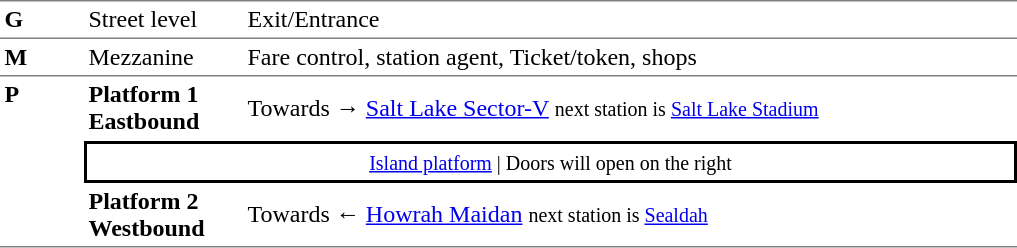<table border="0" cellspacing="0" cellpadding="3">
<tr>
<td width="50" valign="top" style="border-top:solid 1px gray;border-bottom:solid 1px gray;"><strong>G</strong></td>
<td width="100" valign="top" style="border-top:solid 1px gray;border-bottom:solid 1px gray;">Street level</td>
<td width="390" valign="top" style="border-top:solid 1px gray;border-bottom:solid 1px gray;">Exit/Entrance</td>
</tr>
<tr>
<td style="border-bottom:solid 1px gray;"><strong>M</strong></td>
<td style="border-bottom:solid 1px gray;">Mezzanine</td>
<td style="border-bottom:solid 1px gray;">Fare control, station agent, Ticket/token, shops</td>
</tr>
<tr>
<td style="border-bottom:solid 1px gray;" width=50 rowspan=3 valign=top><strong>P</strong></td>
<td style="border-bottom:solid 1px white;" width=100><span><strong>Platform 1</strong><br><strong>Eastbound</strong></span></td>
<td style="border-bottom:solid 1px white;" width=510>Towards → <a href='#'>Salt Lake Sector-V</a> <small>next station is <a href='#'>Salt Lake Stadium</a></small></td>
</tr>
<tr>
<td style="border-top:solid 2px black;border-right:solid 2px black;border-left:solid 2px black;border-bottom:solid 2px black;text-align:center;" colspan=2><small><a href='#'>Island platform</a> | Doors will open on the right </small></td>
</tr>
<tr>
<td style="border-bottom:solid 1px gray;" width=100><span><strong>Platform 2</strong><br><strong>Westbound</strong></span></td>
<td style="border-bottom:solid 1px gray;" width="510">Towards ← <a href='#'>Howrah Maidan</a> <small>next station is <a href='#'>Sealdah</a></small></td>
</tr>
</table>
